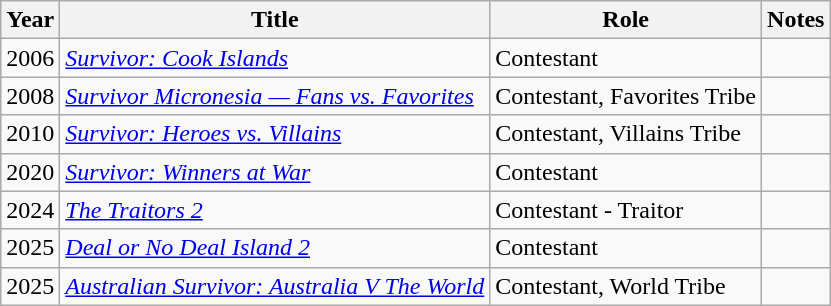<table class="wikitable sortable">
<tr>
<th>Year</th>
<th>Title</th>
<th>Role</th>
<th class="unsortable">Notes</th>
</tr>
<tr>
<td>2006</td>
<td><em><a href='#'>Survivor: Cook Islands</a></em></td>
<td>Contestant</td>
<td></td>
</tr>
<tr>
<td>2008</td>
<td><em><a href='#'>Survivor Micronesia — Fans vs. Favorites</a></em></td>
<td>Contestant, Favorites Tribe</td>
<td></td>
</tr>
<tr>
<td>2010</td>
<td><em><a href='#'>Survivor: Heroes vs. Villains</a></em></td>
<td>Contestant, Villains Tribe</td>
<td></td>
</tr>
<tr>
<td>2020</td>
<td><em><a href='#'>Survivor: Winners at War</a></em></td>
<td>Contestant</td>
<td></td>
</tr>
<tr>
<td>2024</td>
<td><em><a href='#'>The Traitors 2</a></em></td>
<td>Contestant - Traitor</td>
<td></td>
</tr>
<tr>
<td>2025</td>
<td><em><a href='#'>Deal or No Deal Island 2</a></em></td>
<td>Contestant</td>
<td></td>
</tr>
<tr>
<td>2025</td>
<td><em><a href='#'>Australian Survivor: Australia V The World</a></em></td>
<td>Contestant, World Tribe</td>
<td></td>
</tr>
</table>
